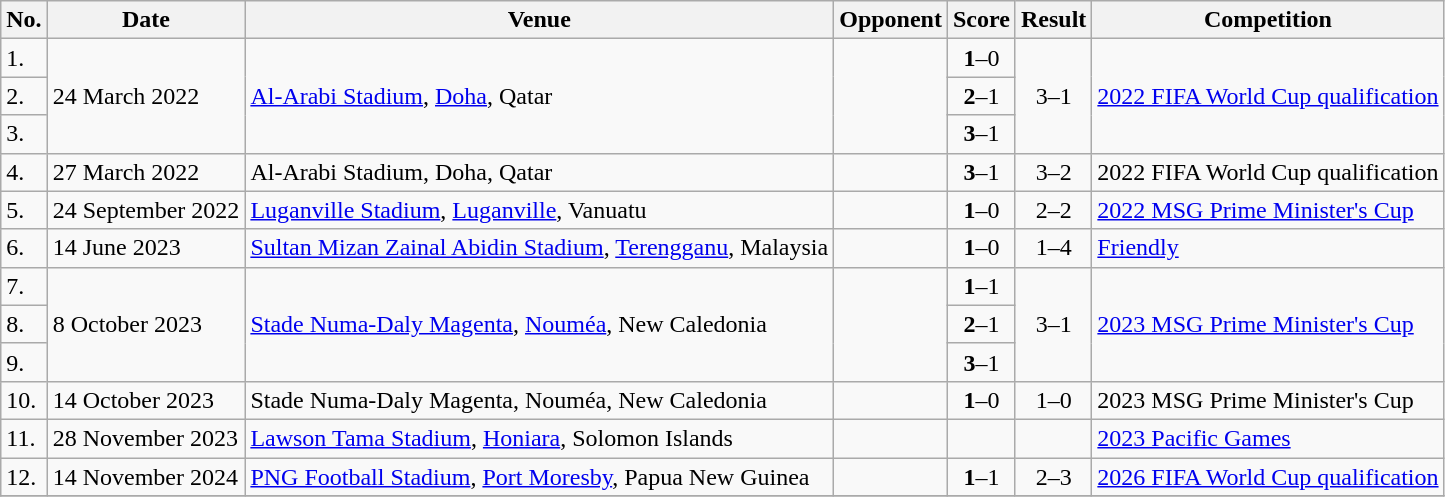<table class= wikitable collapsible>
<tr>
<th>No.</th>
<th>Date</th>
<th>Venue</th>
<th>Opponent</th>
<th>Score</th>
<th>Result</th>
<th>Competition</th>
</tr>
<tr>
<td>1.</td>
<td rowspan="3">24 March 2022</td>
<td rowspan="3"><a href='#'>Al-Arabi Stadium</a>, <a href='#'>Doha</a>, Qatar</td>
<td rowspan="3"></td>
<td align=center><strong>1</strong>–0</td>
<td align=center rowspan="3">3–1</td>
<td rowspan="3"><a href='#'>2022 FIFA World Cup qualification</a></td>
</tr>
<tr>
<td>2.</td>
<td align=center><strong>2</strong>–1</td>
</tr>
<tr>
<td>3.</td>
<td align=center><strong>3</strong>–1</td>
</tr>
<tr>
<td>4.</td>
<td>27 March 2022</td>
<td>Al-Arabi Stadium, Doha, Qatar</td>
<td></td>
<td align=center><strong>3</strong>–1</td>
<td align=center>3–2</td>
<td>2022 FIFA World Cup qualification</td>
</tr>
<tr>
<td>5.</td>
<td>24 September 2022</td>
<td><a href='#'>Luganville Stadium</a>, <a href='#'>Luganville</a>, Vanuatu</td>
<td></td>
<td align=center><strong>1</strong>–0</td>
<td align=center>2–2</td>
<td><a href='#'>2022 MSG Prime Minister's Cup</a></td>
</tr>
<tr>
<td>6.</td>
<td>14 June 2023</td>
<td><a href='#'>Sultan Mizan Zainal Abidin Stadium</a>, <a href='#'>Terengganu</a>, Malaysia</td>
<td></td>
<td align=center><strong>1</strong>–0</td>
<td align=center>1–4</td>
<td><a href='#'>Friendly</a></td>
</tr>
<tr>
<td>7.</td>
<td rowspan="3">8 October 2023</td>
<td rowspan="3"><a href='#'>Stade Numa-Daly Magenta</a>, <a href='#'>Nouméa</a>, New Caledonia</td>
<td rowspan="3"></td>
<td align=center><strong>1</strong>–1</td>
<td align=center rowspan="3">3–1</td>
<td rowspan="3"><a href='#'>2023 MSG Prime Minister's Cup</a></td>
</tr>
<tr>
<td>8.</td>
<td align=center><strong>2</strong>–1</td>
</tr>
<tr>
<td>9.</td>
<td align=center><strong>3</strong>–1</td>
</tr>
<tr>
<td>10.</td>
<td>14 October 2023</td>
<td>Stade Numa-Daly Magenta, Nouméa, New Caledonia</td>
<td></td>
<td align=center><strong>1</strong>–0</td>
<td align=center>1–0</td>
<td>2023 MSG Prime Minister's Cup</td>
</tr>
<tr>
<td>11.</td>
<td>28 November 2023</td>
<td><a href='#'>Lawson Tama Stadium</a>, <a href='#'>Honiara</a>, Solomon Islands</td>
<td></td>
<td></td>
<td></td>
<td><a href='#'>2023 Pacific Games</a></td>
</tr>
<tr>
<td>12.</td>
<td>14 November 2024</td>
<td><a href='#'>PNG Football Stadium</a>, <a href='#'>Port Moresby</a>, Papua New Guinea</td>
<td></td>
<td align=center><strong>1</strong>–1</td>
<td align=center>2–3</td>
<td><a href='#'>2026 FIFA World Cup qualification</a></td>
</tr>
<tr>
</tr>
</table>
